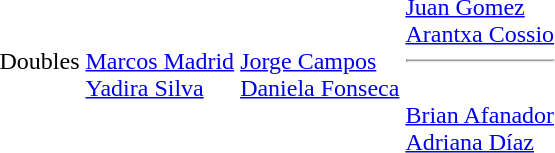<table>
<tr>
<td>Doubles</td>
<td><br><a href='#'>Marcos Madrid</a><br><a href='#'>Yadira Silva</a></td>
<td><br><a href='#'>Jorge Campos</a><br><a href='#'>Daniela Fonseca</a></td>
<td><br><a href='#'>Juan Gomez</a><br><a href='#'>Arantxa Cossio</a><hr><br><a href='#'>Brian Afanador</a><br><a href='#'>Adriana Díaz</a></td>
</tr>
</table>
